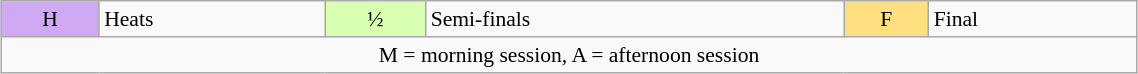<table class="wikitable" style="margin:0.5em auto; font-size:90%;position:relative;" width=60%>
<tr>
<td bgcolor="#D0A9F5" align=center>H</td>
<td>Heats</td>
<td bgcolor="#D9FFB2" align=center>½</td>
<td>Semi-finals</td>
<td bgcolor="#FFDF80" align=center>F</td>
<td>Final</td>
</tr>
<tr>
<td colspan=8 align=center>M = morning session, A = afternoon session</td>
</tr>
</table>
